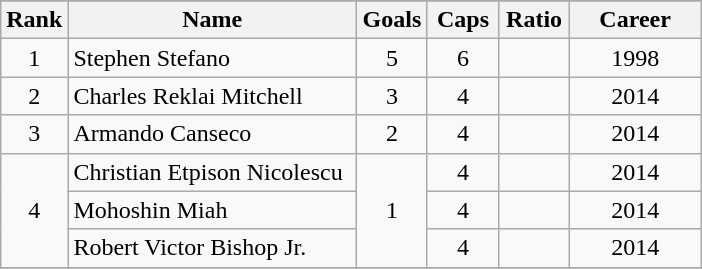<table class="wikitable sortable" style="text-align: center;">
<tr>
</tr>
<tr>
<th width=20px>Rank</th>
<th class="unsortable" width=185px>Name</th>
<th width=40px>Goals</th>
<th width=40px>Caps</th>
<th width=40px>Ratio</th>
<th class="unsortable" width=80px>Career</th>
</tr>
<tr>
<td>1</td>
<td align="left">Stephen Stefano</td>
<td>5</td>
<td>6</td>
<td></td>
<td>1998</td>
</tr>
<tr>
<td>2</td>
<td align="left">Charles Reklai Mitchell</td>
<td>3</td>
<td>4</td>
<td></td>
<td>2014</td>
</tr>
<tr>
<td>3</td>
<td align="left">Armando Canseco</td>
<td>2</td>
<td>4</td>
<td></td>
<td>2014</td>
</tr>
<tr>
<td rowspan=3>4</td>
<td align="left">Christian Etpison Nicolescu</td>
<td rowspan=3>1</td>
<td>4</td>
<td></td>
<td>2014</td>
</tr>
<tr>
<td align="left">Mohoshin Miah</td>
<td>4</td>
<td></td>
<td>2014</td>
</tr>
<tr>
<td align="left">Robert Victor Bishop Jr.</td>
<td>4</td>
<td></td>
<td>2014</td>
</tr>
<tr>
</tr>
</table>
